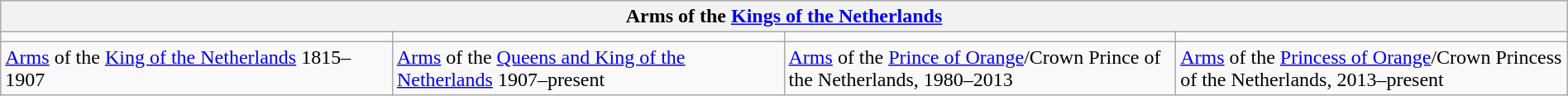<table class="wikitable" width="100%">
<tr>
<th align=center colspan=4>Arms of the <a href='#'>Kings of the Netherlands</a></th>
</tr>
<tr>
<td align=center width="25%"></td>
<td align=center width="25%"></td>
<td align=center width="25%"></td>
<td align=center width="25%"></td>
</tr>
<tr>
<td><a href='#'>Arms</a> of the <a href='#'>King of the Netherlands</a> 1815–1907</td>
<td><a href='#'>Arms</a> of the <a href='#'>Queens and King of the Netherlands</a> 1907–present</td>
<td><a href='#'>Arms</a> of the <a href='#'>Prince of Orange</a>/Crown Prince of the Netherlands, 1980–2013</td>
<td><a href='#'>Arms</a> of the <a href='#'>Princess of Orange</a>/Crown Princess of the Netherlands, 2013–present</td>
</tr>
</table>
